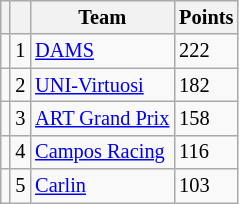<table class="wikitable" style="font-size: 85%;">
<tr>
<th></th>
<th></th>
<th>Team</th>
<th>Points</th>
</tr>
<tr>
<td></td>
<td align="center">1</td>
<td> <a href='#'>DAMS</a></td>
<td>222</td>
</tr>
<tr>
<td></td>
<td align="center">2</td>
<td> <a href='#'>UNI-Virtuosi</a></td>
<td>182</td>
</tr>
<tr>
<td></td>
<td align="center">3</td>
<td> <a href='#'>ART Grand Prix</a></td>
<td>158</td>
</tr>
<tr>
<td></td>
<td align="center">4</td>
<td> <a href='#'>Campos Racing</a></td>
<td>116</td>
</tr>
<tr>
<td></td>
<td align="center">5</td>
<td> <a href='#'>Carlin</a></td>
<td>103</td>
</tr>
</table>
